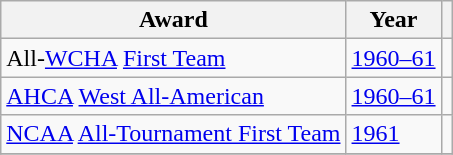<table class="wikitable">
<tr>
<th>Award</th>
<th>Year</th>
<th></th>
</tr>
<tr>
<td>All-<a href='#'>WCHA</a> <a href='#'>First Team</a></td>
<td><a href='#'>1960–61</a></td>
<td></td>
</tr>
<tr>
<td><a href='#'>AHCA</a> <a href='#'>West All-American</a></td>
<td><a href='#'>1960–61</a></td>
<td></td>
</tr>
<tr>
<td><a href='#'>NCAA</a> <a href='#'>All-Tournament First Team</a></td>
<td><a href='#'>1961</a></td>
<td></td>
</tr>
<tr>
</tr>
</table>
